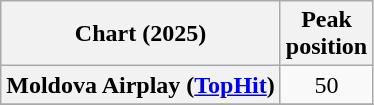<table class="wikitable plainrowheaders" style="text-align:center">
<tr>
<th scope="col">Chart (2025)</th>
<th scope="col">Peak<br>position</th>
</tr>
<tr>
<th scope="row">Moldova Airplay (<a href='#'>TopHit</a>)</th>
<td>50</td>
</tr>
<tr>
</tr>
</table>
